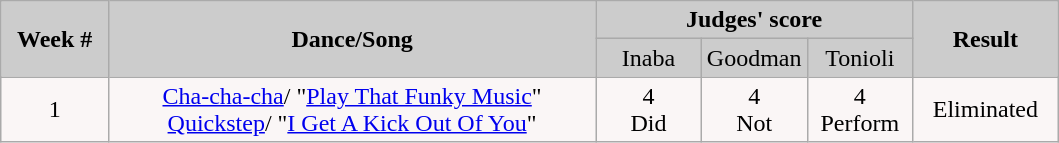<table class="wikitable" border="1" style="float:left;">
<tr>
<td rowspan="2" bgcolor="#CCCCCC" align="Center"><strong>Week #</strong></td>
<td rowspan="2" bgcolor="#CCCCCC" align="Center"><strong>Dance/Song</strong></td>
<td colspan="3" bgcolor="#CCCCCC" align="Center"><strong>Judges' score</strong></td>
<td rowspan="2" bgcolor="#CCCCCC" align="Center"><strong>Result</strong></td>
</tr>
<tr>
<td bgcolor="#CCCCCC" width="10%" align="center">Inaba</td>
<td bgcolor="#CCCCCC" width="10%" align="center">Goodman</td>
<td bgcolor="#CCCCCC" width="10%" align="center">Tonioli</td>
</tr>
<tr>
<td align="center" bgcolor="#FAF6F6">1</td>
<td align="center" bgcolor="#FAF6F6"><a href='#'>Cha-cha-cha</a>/ "<a href='#'>Play That Funky Music</a>" <br> <a href='#'>Quickstep</a>/ "<a href='#'>I Get A Kick Out Of You</a>"</td>
<td align="center" bgcolor="#FAF6F6">4 <br> Did</td>
<td align="center" bgcolor="#FAF6F6">4 <br> Not</td>
<td align="center" bgcolor="#FAF6F6">4 <br> Perform</td>
<td align="center" bgcolor="#FAF6F6">Eliminated</td>
</tr>
</table>
